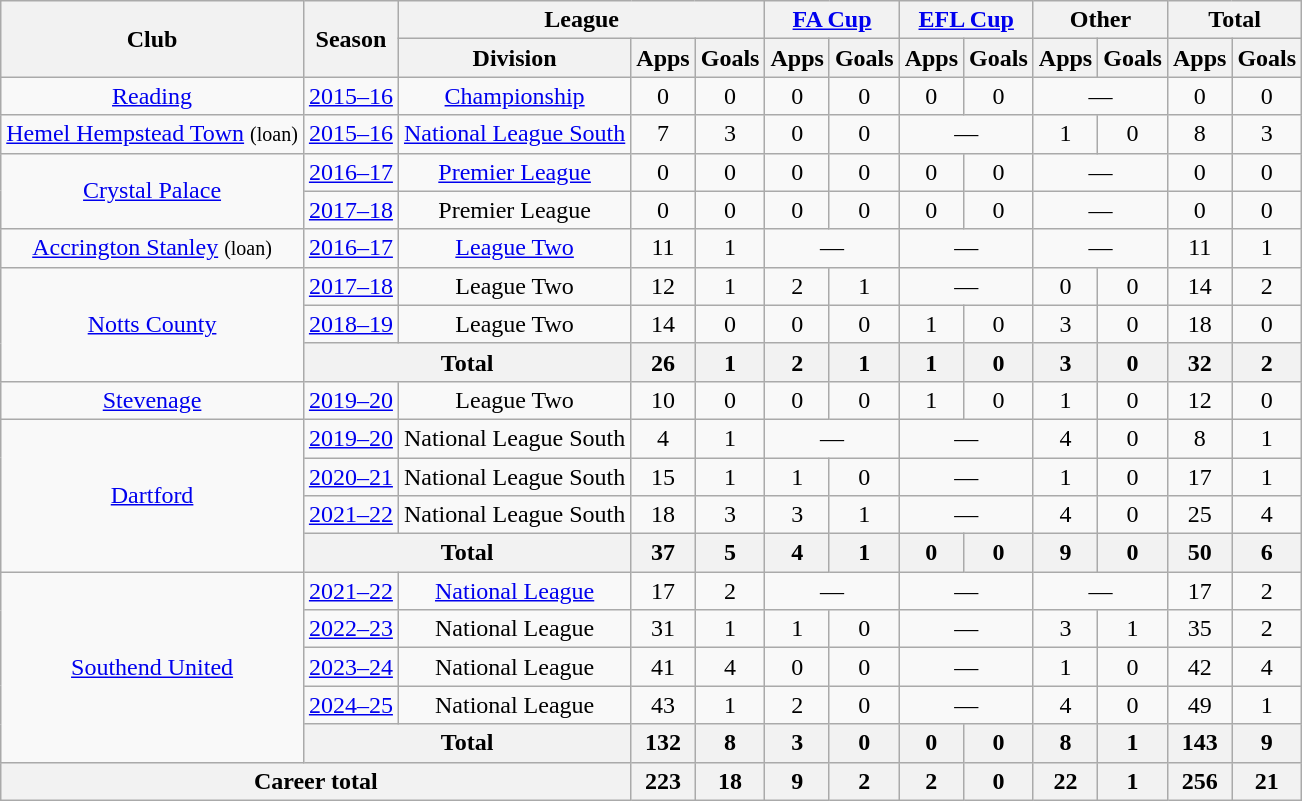<table class="wikitable" style="text-align: center">
<tr>
<th rowspan="2">Club</th>
<th rowspan="2">Season</th>
<th colspan="3">League</th>
<th colspan="2"><a href='#'>FA Cup</a></th>
<th colspan="2"><a href='#'>EFL Cup</a></th>
<th colspan="2">Other</th>
<th colspan="2">Total</th>
</tr>
<tr>
<th>Division</th>
<th>Apps</th>
<th>Goals</th>
<th>Apps</th>
<th>Goals</th>
<th>Apps</th>
<th>Goals</th>
<th>Apps</th>
<th>Goals</th>
<th>Apps</th>
<th>Goals</th>
</tr>
<tr>
<td><a href='#'>Reading</a></td>
<td><a href='#'>2015–16</a></td>
<td><a href='#'>Championship</a></td>
<td>0</td>
<td>0</td>
<td>0</td>
<td>0</td>
<td>0</td>
<td>0</td>
<td colspan="2">—</td>
<td>0</td>
<td>0</td>
</tr>
<tr>
<td><a href='#'>Hemel Hempstead Town</a> <small>(loan)</small></td>
<td><a href='#'>2015–16</a></td>
<td><a href='#'>National League South</a></td>
<td>7</td>
<td>3</td>
<td>0</td>
<td>0</td>
<td colspan="2">—</td>
<td>1</td>
<td>0</td>
<td>8</td>
<td>3</td>
</tr>
<tr>
<td rowspan="2"><a href='#'>Crystal Palace</a></td>
<td><a href='#'>2016–17</a></td>
<td><a href='#'>Premier League</a></td>
<td>0</td>
<td>0</td>
<td>0</td>
<td>0</td>
<td>0</td>
<td>0</td>
<td colspan="2">—</td>
<td>0</td>
<td>0</td>
</tr>
<tr>
<td><a href='#'>2017–18</a></td>
<td>Premier League</td>
<td>0</td>
<td>0</td>
<td>0</td>
<td>0</td>
<td>0</td>
<td>0</td>
<td colspan="2">—</td>
<td>0</td>
<td>0</td>
</tr>
<tr>
<td><a href='#'>Accrington Stanley</a> <small>(loan)</small></td>
<td><a href='#'>2016–17</a></td>
<td><a href='#'>League Two</a></td>
<td>11</td>
<td>1</td>
<td colspan="2">—</td>
<td colspan="2">—</td>
<td colspan="2">—</td>
<td>11</td>
<td>1</td>
</tr>
<tr>
<td rowspan="3"><a href='#'>Notts County</a></td>
<td><a href='#'>2017–18</a></td>
<td>League Two</td>
<td>12</td>
<td>1</td>
<td>2</td>
<td>1</td>
<td colspan="2">—</td>
<td>0</td>
<td>0</td>
<td>14</td>
<td>2</td>
</tr>
<tr>
<td><a href='#'>2018–19</a></td>
<td>League Two</td>
<td>14</td>
<td>0</td>
<td>0</td>
<td>0</td>
<td>1</td>
<td>0</td>
<td>3</td>
<td>0</td>
<td>18</td>
<td>0</td>
</tr>
<tr>
<th colspan=2>Total</th>
<th>26</th>
<th>1</th>
<th>2</th>
<th>1</th>
<th>1</th>
<th>0</th>
<th>3</th>
<th>0</th>
<th>32</th>
<th>2</th>
</tr>
<tr>
<td><a href='#'>Stevenage</a></td>
<td><a href='#'>2019–20</a></td>
<td>League Two</td>
<td>10</td>
<td>0</td>
<td>0</td>
<td>0</td>
<td>1</td>
<td>0</td>
<td>1</td>
<td>0</td>
<td>12</td>
<td>0</td>
</tr>
<tr>
<td rowspan="4"><a href='#'>Dartford</a></td>
<td><a href='#'>2019–20</a></td>
<td>National League South</td>
<td>4</td>
<td>1</td>
<td colspan="2">—</td>
<td colspan="2">—</td>
<td>4</td>
<td>0</td>
<td>8</td>
<td>1</td>
</tr>
<tr>
<td><a href='#'>2020–21</a></td>
<td>National League South</td>
<td>15</td>
<td>1</td>
<td>1</td>
<td>0</td>
<td colspan="2">—</td>
<td>1</td>
<td>0</td>
<td>17</td>
<td>1</td>
</tr>
<tr>
<td><a href='#'>2021–22</a></td>
<td>National League South</td>
<td>18</td>
<td>3</td>
<td>3</td>
<td>1</td>
<td colspan="2">—</td>
<td>4</td>
<td>0</td>
<td>25</td>
<td>4</td>
</tr>
<tr>
<th colspan=2>Total</th>
<th>37</th>
<th>5</th>
<th>4</th>
<th>1</th>
<th>0</th>
<th>0</th>
<th>9</th>
<th>0</th>
<th>50</th>
<th>6</th>
</tr>
<tr>
<td rowspan="5"><a href='#'>Southend United</a></td>
<td><a href='#'>2021–22</a></td>
<td><a href='#'>National League</a></td>
<td>17</td>
<td>2</td>
<td colspan="2">—</td>
<td colspan="2">—</td>
<td colspan="2">—</td>
<td>17</td>
<td>2</td>
</tr>
<tr>
<td><a href='#'>2022–23</a></td>
<td>National League</td>
<td>31</td>
<td>1</td>
<td>1</td>
<td>0</td>
<td colspan="2">—</td>
<td>3</td>
<td>1</td>
<td>35</td>
<td>2</td>
</tr>
<tr>
<td><a href='#'>2023–24</a></td>
<td>National League</td>
<td>41</td>
<td>4</td>
<td>0</td>
<td>0</td>
<td colspan="2">—</td>
<td>1</td>
<td>0</td>
<td>42</td>
<td>4</td>
</tr>
<tr>
<td><a href='#'>2024–25</a></td>
<td>National League</td>
<td>43</td>
<td>1</td>
<td>2</td>
<td>0</td>
<td colspan="2">—</td>
<td>4</td>
<td>0</td>
<td>49</td>
<td>1</td>
</tr>
<tr>
<th colspan=2>Total</th>
<th>132</th>
<th>8</th>
<th>3</th>
<th>0</th>
<th>0</th>
<th>0</th>
<th>8</th>
<th>1</th>
<th>143</th>
<th>9</th>
</tr>
<tr>
<th colspan="3">Career total</th>
<th>223</th>
<th>18</th>
<th>9</th>
<th>2</th>
<th>2</th>
<th>0</th>
<th>22</th>
<th>1</th>
<th>256</th>
<th>21</th>
</tr>
</table>
